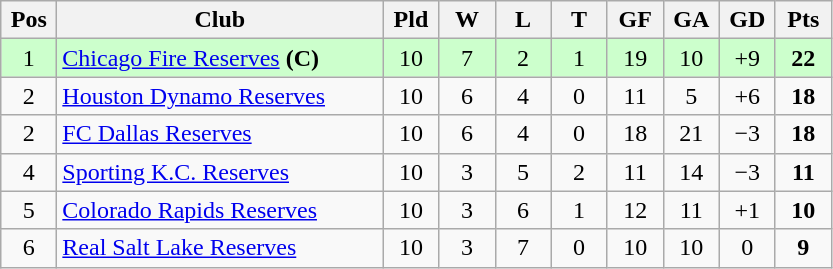<table class="wikitable" style="text-align:center">
<tr>
<th width=30>Pos</th>
<th width=210>Club</th>
<th width=30>Pld</th>
<th width=30>W</th>
<th width=30>L</th>
<th width=30>T</th>
<th width=30>GF</th>
<th width=30>GA</th>
<th width=30>GD</th>
<th width=30>Pts</th>
</tr>
<tr bgcolor=#ccffcc>
<td>1</td>
<td align="left"><a href='#'>Chicago Fire Reserves</a>  <strong>(C)</strong></td>
<td>10</td>
<td>7</td>
<td>2</td>
<td>1</td>
<td>19</td>
<td>10</td>
<td>+9</td>
<td><strong>22</strong></td>
</tr>
<tr>
<td>2</td>
<td align="left"><a href='#'>Houston Dynamo Reserves</a></td>
<td>10</td>
<td>6</td>
<td>4</td>
<td>0</td>
<td>11</td>
<td>5</td>
<td>+6</td>
<td><strong>18</strong></td>
</tr>
<tr>
<td>2</td>
<td align="left"><a href='#'>FC Dallas Reserves</a></td>
<td>10</td>
<td>6</td>
<td>4</td>
<td>0</td>
<td>18</td>
<td>21</td>
<td>−3</td>
<td><strong>18</strong></td>
</tr>
<tr>
<td>4</td>
<td align="left"><a href='#'>Sporting K.C. Reserves</a></td>
<td>10</td>
<td>3</td>
<td>5</td>
<td>2</td>
<td>11</td>
<td>14</td>
<td>−3</td>
<td><strong>11</strong></td>
</tr>
<tr>
<td>5</td>
<td align="left"><a href='#'>Colorado Rapids Reserves</a></td>
<td>10</td>
<td>3</td>
<td>6</td>
<td>1</td>
<td>12</td>
<td>11</td>
<td>+1</td>
<td><strong>10</strong></td>
</tr>
<tr>
<td>6</td>
<td align="left"><a href='#'>Real Salt Lake Reserves</a></td>
<td>10</td>
<td>3</td>
<td>7</td>
<td>0</td>
<td>10</td>
<td>10</td>
<td>0</td>
<td><strong>9</strong></td>
</tr>
</table>
